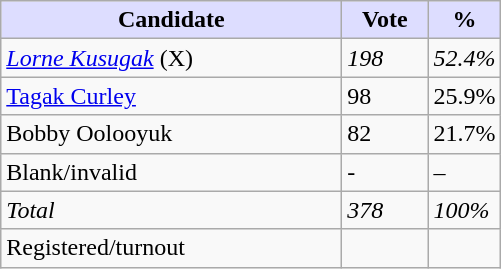<table class="wikitable">
<tr>
<th style="background:#ddf; width:220px;">Candidate</th>
<th style="background:#ddf; width:50px;">Vote</th>
<th style="background:#ddf; width:30px;">%</th>
</tr>
<tr>
<td><em><a href='#'>Lorne Kusugak</a></em> (X)</td>
<td><em>198</em></td>
<td><em>52.4%</em></td>
</tr>
<tr>
<td><a href='#'>Tagak Curley</a></td>
<td>98</td>
<td>25.9%</td>
</tr>
<tr>
<td>Bobby Oolooyuk</td>
<td>82</td>
<td>21.7%</td>
</tr>
<tr>
<td>Blank/invalid</td>
<td>-</td>
<td>–</td>
</tr>
<tr>
<td><em>Total</em></td>
<td><em>378</em></td>
<td><em>100%</em></td>
</tr>
<tr>
<td>Registered/turnout</td>
<td></td>
<td></td>
</tr>
</table>
